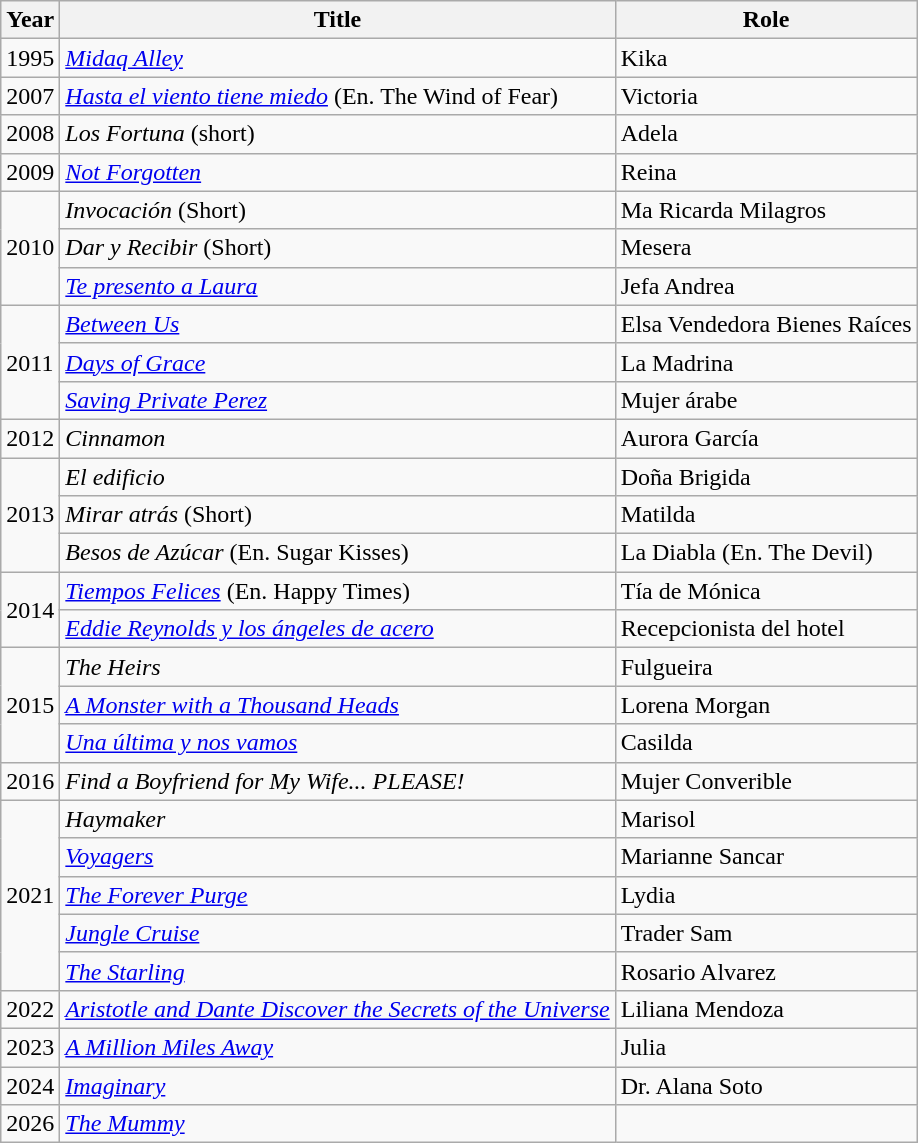<table class="wikitable sortable">
<tr>
<th>Year</th>
<th>Title</th>
<th>Role</th>
</tr>
<tr>
<td>1995</td>
<td><em><a href='#'>Midaq Alley</a></em></td>
<td>Kika</td>
</tr>
<tr>
<td>2007</td>
<td><em><a href='#'>Hasta el viento tiene miedo</a></em> (En. The Wind of Fear)</td>
<td>Victoria</td>
</tr>
<tr>
<td>2008</td>
<td><em>Los Fortuna</em> (short)</td>
<td>Adela</td>
</tr>
<tr>
<td>2009</td>
<td><em><a href='#'>Not Forgotten</a></em> </td>
<td>Reina</td>
</tr>
<tr>
<td rowspan=3>2010</td>
<td><em>Invocación</em> (Short)</td>
<td>Ma Ricarda Milagros</td>
</tr>
<tr>
<td><em>Dar y Recibir</em> (Short)</td>
<td>Mesera</td>
</tr>
<tr>
<td><em><a href='#'>Te presento a Laura</a></em></td>
<td>Jefa Andrea</td>
</tr>
<tr>
<td rowspan=3>2011</td>
<td><em><a href='#'>Between Us</a></em></td>
<td>Elsa Vendedora Bienes Raíces</td>
</tr>
<tr>
<td><em><a href='#'>Days of Grace</a></em> </td>
<td>La Madrina </td>
</tr>
<tr>
<td><em><a href='#'>Saving Private Perez </a></em> </td>
<td>Mujer árabe</td>
</tr>
<tr>
<td>2012</td>
<td><em>Cinnamon</em></td>
<td>Aurora García</td>
</tr>
<tr>
<td rowspan=3>2013</td>
<td><em>El edificio</em></td>
<td>Doña Brigida</td>
</tr>
<tr>
<td><em>Mirar atrás</em> (Short)</td>
<td>Matilda</td>
</tr>
<tr>
<td><em>Besos de Azúcar</em> (En. Sugar Kisses) </td>
<td>La Diabla (En. The Devil) </td>
</tr>
<tr>
<td rowspan=2>2014</td>
<td><em><a href='#'>Tiempos Felices</a></em> (En. Happy Times)</td>
<td>Tía de Mónica</td>
</tr>
<tr>
<td><em><a href='#'>Eddie Reynolds y los ángeles de acero</a></em></td>
<td>Recepcionista del hotel</td>
</tr>
<tr>
<td rowspan="3">2015</td>
<td><em>The Heirs</em></td>
<td>Fulgueira</td>
</tr>
<tr>
<td><em><a href='#'>A Monster with a Thousand Heads</a></em> </td>
<td>Lorena Morgan</td>
</tr>
<tr>
<td><em><a href='#'>Una última y nos vamos</a></em></td>
<td>Casilda</td>
</tr>
<tr>
<td>2016</td>
<td><em>Find a Boyfriend for My Wife... PLEASE!</em> </td>
<td>Mujer Converible</td>
</tr>
<tr>
<td rowspan=5>2021</td>
<td><em>Haymaker</em> </td>
<td>Marisol</td>
</tr>
<tr>
<td><em><a href='#'>Voyagers</a></em> </td>
<td>Marianne Sancar</td>
</tr>
<tr>
<td><em><a href='#'>The Forever Purge</a></em> </td>
<td>Lydia</td>
</tr>
<tr>
<td><em><a href='#'>Jungle Cruise</a></em> </td>
<td>Trader Sam</td>
</tr>
<tr>
<td><em><a href='#'>The Starling</a></em> </td>
<td>Rosario Alvarez</td>
</tr>
<tr>
<td>2022</td>
<td><em><a href='#'>Aristotle and Dante Discover the Secrets of the Universe</a></em> </td>
<td>Liliana Mendoza</td>
</tr>
<tr>
<td>2023</td>
<td><em><a href='#'>A Million Miles Away</a></em></td>
<td>Julia</td>
</tr>
<tr>
<td>2024</td>
<td><em><a href='#'>Imaginary</a></em></td>
<td>Dr. Alana Soto</td>
</tr>
<tr>
<td>2026</td>
<td><em><a href='#'>The Mummy</a></em></td>
<td></td>
</tr>
</table>
